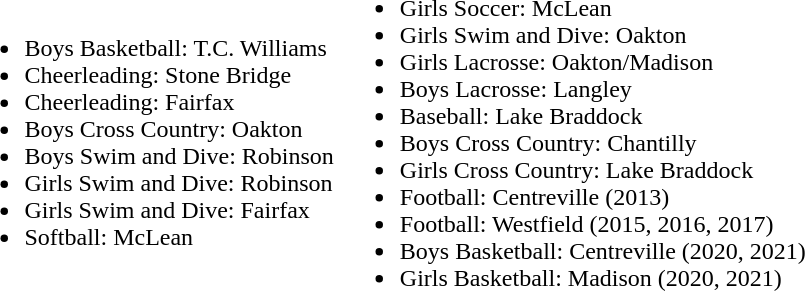<table>
<tr>
<td><br><ul><li>Boys Basketball: T.C. Williams</li><li>Cheerleading: Stone Bridge</li><li>Cheerleading: Fairfax</li><li>Boys Cross Country: Oakton</li><li>Boys Swim and Dive: Robinson</li><li>Girls Swim and Dive: Robinson</li><li>Girls Swim and Dive: Fairfax</li><li>Softball: McLean</li></ul></td>
<td><br><ul><li>Girls Soccer: McLean</li><li>Girls Swim and Dive: Oakton</li><li>Girls Lacrosse: Oakton/Madison</li><li>Boys Lacrosse: Langley</li><li>Baseball: Lake Braddock</li><li>Boys Cross Country: Chantilly</li><li>Girls Cross Country: Lake Braddock</li><li>Football: Centreville (2013)</li><li>Football: Westfield (2015, 2016, 2017)</li><li>Boys Basketball: Centreville (2020, 2021)</li><li>Girls Basketball: Madison (2020, 2021)</li></ul></td>
</tr>
</table>
